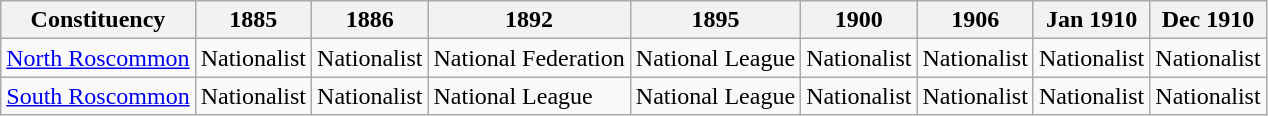<table class="wikitable sortable">
<tr>
<th>Constituency</th>
<th>1885</th>
<th>1886</th>
<th>1892</th>
<th>1895</th>
<th>1900</th>
<th>1906</th>
<th>Jan 1910</th>
<th>Dec 1910</th>
</tr>
<tr>
<td><a href='#'>North Roscommon</a></td>
<td bgcolor=>Nationalist</td>
<td bgcolor=>Nationalist</td>
<td bgcolor=>National Federation</td>
<td bgcolor=>National League</td>
<td bgcolor=>Nationalist</td>
<td bgcolor=>Nationalist</td>
<td bgcolor=>Nationalist</td>
<td bgcolor=>Nationalist</td>
</tr>
<tr>
<td><a href='#'>South Roscommon</a></td>
<td bgcolor=>Nationalist</td>
<td bgcolor=>Nationalist</td>
<td bgcolor=>National League</td>
<td bgcolor=>National League</td>
<td bgcolor=>Nationalist</td>
<td bgcolor=>Nationalist</td>
<td bgcolor=>Nationalist</td>
<td bgcolor=>Nationalist</td>
</tr>
</table>
